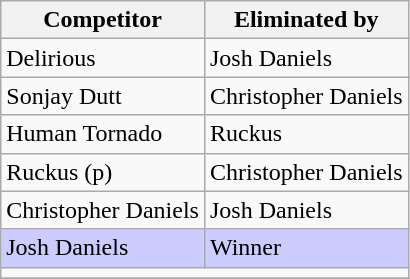<table class="wikitable">
<tr>
<th>Competitor</th>
<th>Eliminated by</th>
</tr>
<tr>
<td>Delirious</td>
<td>Josh Daniels</td>
</tr>
<tr>
<td>Sonjay Dutt</td>
<td>Christopher Daniels</td>
</tr>
<tr>
<td>Human Tornado</td>
<td>Ruckus</td>
</tr>
<tr>
<td>Ruckus (p)</td>
<td>Christopher Daniels</td>
</tr>
<tr>
<td>Christopher Daniels</td>
<td>Josh Daniels</td>
</tr>
<tr style="background: #CCCCFF;">
<td>Josh Daniels</td>
<td>Winner</td>
</tr>
<tr>
<td colspan="2"></td>
</tr>
<tr>
</tr>
</table>
